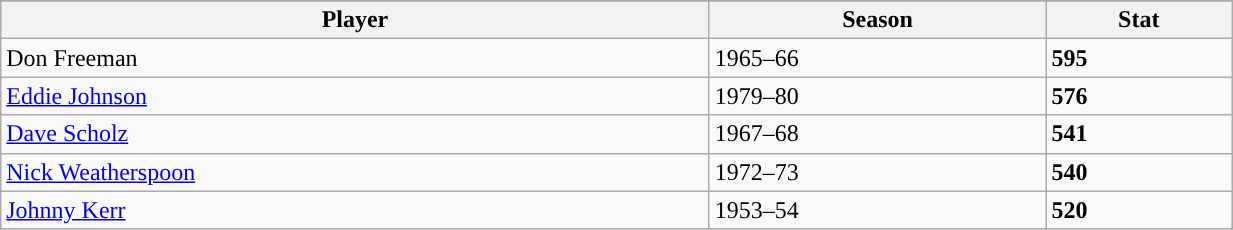<table class="wikitable sortable" style="text-align: left; width: 65%">
<tr>
</tr>
<tr>
<th>Player</th>
<th>Season</th>
<th>Stat</th>
</tr>
<tr>
<td>Don Freeman</td>
<td>1965–66</td>
<td><strong>595</strong></td>
</tr>
<tr>
<td><a href='#'>Eddie Johnson</a></td>
<td>1979–80</td>
<td><strong>576</strong></td>
</tr>
<tr>
<td><a href='#'>Dave Scholz</a></td>
<td>1967–68</td>
<td><strong>541</strong></td>
</tr>
<tr>
<td><a href='#'>Nick Weatherspoon</a></td>
<td>1972–73</td>
<td><strong>540</strong></td>
</tr>
<tr>
<td><a href='#'>Johnny Kerr</a></td>
<td>1953–54</td>
<td><strong>520</strong></td>
</tr>
</table>
